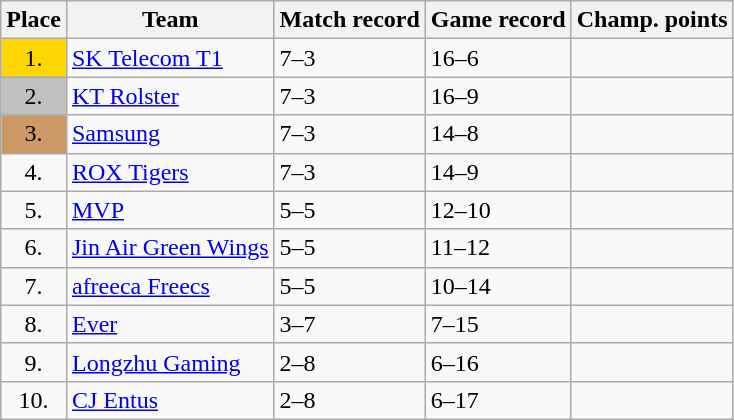<table class="wikitable sortable">
<tr>
<th>Place</th>
<th>Team</th>
<th>Match record</th>
<th>Game record</th>
<th>Champ. points</th>
</tr>
<tr>
<td style="text-align:center; background:gold;">1.</td>
<td><a href='#'>SK Telecom T1</a></td>
<td>7–3</td>
<td>16–6</td>
<td></td>
</tr>
<tr>
<td style="text-align:center; background:silver;">2.</td>
<td><a href='#'>KT Rolster</a></td>
<td>7–3</td>
<td>16–9</td>
<td></td>
</tr>
<tr>
<td style="text-align:center; background:#c96;">3.</td>
<td><a href='#'>Samsung</a></td>
<td>7–3</td>
<td>14–8</td>
<td></td>
</tr>
<tr>
<td style="text-align:center;">4.</td>
<td><a href='#'>ROX Tigers</a></td>
<td>7–3</td>
<td>14–9</td>
<td></td>
</tr>
<tr>
<td style="text-align:center;">5.</td>
<td><a href='#'>MVP</a></td>
<td>5–5</td>
<td>12–10</td>
<td></td>
</tr>
<tr>
<td style="text-align:center;">6.</td>
<td><a href='#'>Jin Air Green Wings</a></td>
<td>5–5</td>
<td>11–12</td>
<td></td>
</tr>
<tr>
<td style="text-align:center;">7.</td>
<td><a href='#'>afreeca Freecs</a></td>
<td>5–5</td>
<td>10–14</td>
<td></td>
</tr>
<tr>
<td style="text-align:center;">8.</td>
<td><a href='#'>Ever</a></td>
<td>3–7</td>
<td>7–15</td>
<td></td>
</tr>
<tr>
<td style="text-align:center;">9.</td>
<td><a href='#'>Longzhu Gaming</a></td>
<td>2–8</td>
<td>6–16</td>
<td></td>
</tr>
<tr>
<td style="text-align:center;">10.</td>
<td><a href='#'>CJ Entus</a></td>
<td>2–8</td>
<td>6–17</td>
<td></td>
</tr>
</table>
